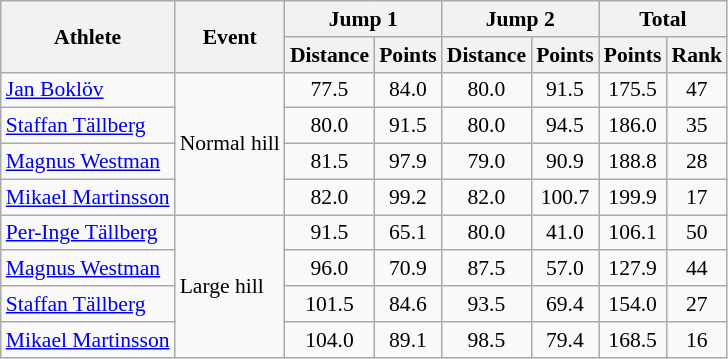<table class="wikitable" style="font-size:90%">
<tr>
<th rowspan="2">Athlete</th>
<th rowspan="2">Event</th>
<th colspan="2">Jump 1</th>
<th colspan="2">Jump 2</th>
<th colspan="2">Total</th>
</tr>
<tr>
<th>Distance</th>
<th>Points</th>
<th>Distance</th>
<th>Points</th>
<th>Points</th>
<th>Rank</th>
</tr>
<tr>
<td><a href='#'>Jan Boklöv</a></td>
<td rowspan="4">Normal hill</td>
<td align="center">77.5</td>
<td align="center">84.0</td>
<td align="center">80.0</td>
<td align="center">91.5</td>
<td align="center">175.5</td>
<td align="center">47</td>
</tr>
<tr>
<td><a href='#'>Staffan Tällberg</a></td>
<td align="center">80.0</td>
<td align="center">91.5</td>
<td align="center">80.0</td>
<td align="center">94.5</td>
<td align="center">186.0</td>
<td align="center">35</td>
</tr>
<tr>
<td><a href='#'>Magnus Westman</a></td>
<td align="center">81.5</td>
<td align="center">97.9</td>
<td align="center">79.0</td>
<td align="center">90.9</td>
<td align="center">188.8</td>
<td align="center">28</td>
</tr>
<tr>
<td><a href='#'>Mikael Martinsson</a></td>
<td align="center">82.0</td>
<td align="center">99.2</td>
<td align="center">82.0</td>
<td align="center">100.7</td>
<td align="center">199.9</td>
<td align="center">17</td>
</tr>
<tr>
<td><a href='#'>Per-Inge Tällberg</a></td>
<td rowspan="4">Large hill</td>
<td align="center">91.5</td>
<td align="center">65.1</td>
<td align="center">80.0</td>
<td align="center">41.0</td>
<td align="center">106.1</td>
<td align="center">50</td>
</tr>
<tr>
<td><a href='#'>Magnus Westman</a></td>
<td align="center">96.0</td>
<td align="center">70.9</td>
<td align="center">87.5</td>
<td align="center">57.0</td>
<td align="center">127.9</td>
<td align="center">44</td>
</tr>
<tr>
<td><a href='#'>Staffan Tällberg</a></td>
<td align="center">101.5</td>
<td align="center">84.6</td>
<td align="center">93.5</td>
<td align="center">69.4</td>
<td align="center">154.0</td>
<td align="center">27</td>
</tr>
<tr>
<td><a href='#'>Mikael Martinsson</a></td>
<td align="center">104.0</td>
<td align="center">89.1</td>
<td align="center">98.5</td>
<td align="center">79.4</td>
<td align="center">168.5</td>
<td align="center">16</td>
</tr>
</table>
